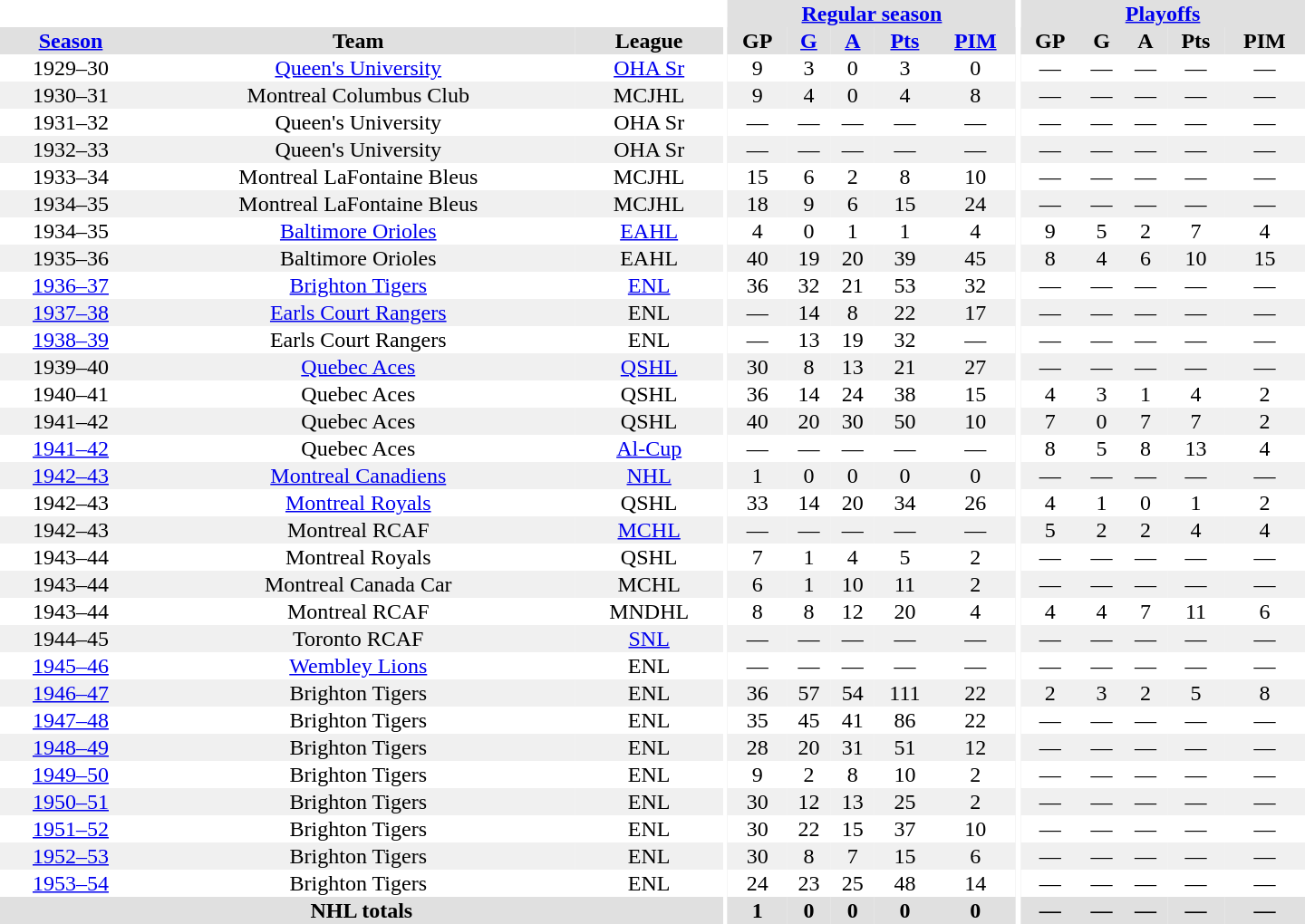<table border="0" cellpadding="1" cellspacing="0" style="text-align:center; width:60em">
<tr bgcolor="#e0e0e0">
<th colspan="3" bgcolor="#ffffff"></th>
<th rowspan="100" bgcolor="#ffffff"></th>
<th colspan="5"><a href='#'>Regular season</a></th>
<th rowspan="100" bgcolor="#ffffff"></th>
<th colspan="5"><a href='#'>Playoffs</a></th>
</tr>
<tr bgcolor="#e0e0e0">
<th><a href='#'>Season</a></th>
<th>Team</th>
<th>League</th>
<th>GP</th>
<th><a href='#'>G</a></th>
<th><a href='#'>A</a></th>
<th><a href='#'>Pts</a></th>
<th><a href='#'>PIM</a></th>
<th>GP</th>
<th>G</th>
<th>A</th>
<th>Pts</th>
<th>PIM</th>
</tr>
<tr>
<td>1929–30</td>
<td><a href='#'>Queen's University</a></td>
<td><a href='#'>OHA Sr</a></td>
<td>9</td>
<td>3</td>
<td>0</td>
<td>3</td>
<td>0</td>
<td>—</td>
<td>—</td>
<td>—</td>
<td>—</td>
<td>—</td>
</tr>
<tr bgcolor="#f0f0f0">
<td>1930–31</td>
<td>Montreal Columbus Club</td>
<td>MCJHL</td>
<td>9</td>
<td>4</td>
<td>0</td>
<td>4</td>
<td>8</td>
<td>—</td>
<td>—</td>
<td>—</td>
<td>—</td>
<td>—</td>
</tr>
<tr>
<td>1931–32</td>
<td>Queen's University</td>
<td>OHA Sr</td>
<td>—</td>
<td>—</td>
<td>—</td>
<td>—</td>
<td>—</td>
<td>—</td>
<td>—</td>
<td>—</td>
<td>—</td>
<td>—</td>
</tr>
<tr bgcolor="#f0f0f0">
<td>1932–33</td>
<td>Queen's University</td>
<td>OHA Sr</td>
<td>—</td>
<td>—</td>
<td>—</td>
<td>—</td>
<td>—</td>
<td>—</td>
<td>—</td>
<td>—</td>
<td>—</td>
<td>—</td>
</tr>
<tr>
<td>1933–34</td>
<td>Montreal LaFontaine Bleus</td>
<td>MCJHL</td>
<td>15</td>
<td>6</td>
<td>2</td>
<td>8</td>
<td>10</td>
<td>—</td>
<td>—</td>
<td>—</td>
<td>—</td>
<td>—</td>
</tr>
<tr bgcolor="#f0f0f0">
<td>1934–35</td>
<td>Montreal LaFontaine Bleus</td>
<td>MCJHL</td>
<td>18</td>
<td>9</td>
<td>6</td>
<td>15</td>
<td>24</td>
<td>—</td>
<td>—</td>
<td>—</td>
<td>—</td>
<td>—</td>
</tr>
<tr>
<td>1934–35</td>
<td><a href='#'>Baltimore Orioles</a></td>
<td><a href='#'>EAHL</a></td>
<td>4</td>
<td>0</td>
<td>1</td>
<td>1</td>
<td>4</td>
<td>9</td>
<td>5</td>
<td>2</td>
<td>7</td>
<td>4</td>
</tr>
<tr bgcolor="#f0f0f0">
<td>1935–36</td>
<td>Baltimore Orioles</td>
<td>EAHL</td>
<td>40</td>
<td>19</td>
<td>20</td>
<td>39</td>
<td>45</td>
<td>8</td>
<td>4</td>
<td>6</td>
<td>10</td>
<td>15</td>
</tr>
<tr>
<td><a href='#'>1936–37</a></td>
<td><a href='#'>Brighton Tigers</a></td>
<td><a href='#'>ENL</a></td>
<td>36</td>
<td>32</td>
<td>21</td>
<td>53</td>
<td>32</td>
<td>—</td>
<td>—</td>
<td>—</td>
<td>—</td>
<td>—</td>
</tr>
<tr bgcolor="#f0f0f0">
<td><a href='#'>1937–38</a></td>
<td><a href='#'>Earls Court Rangers</a></td>
<td>ENL</td>
<td>—</td>
<td>14</td>
<td>8</td>
<td>22</td>
<td>17</td>
<td>—</td>
<td>—</td>
<td>—</td>
<td>—</td>
<td>—</td>
</tr>
<tr>
<td><a href='#'>1938–39</a></td>
<td>Earls Court Rangers</td>
<td>ENL</td>
<td>—</td>
<td>13</td>
<td>19</td>
<td>32</td>
<td>—</td>
<td>—</td>
<td>—</td>
<td>—</td>
<td>—</td>
<td>—</td>
</tr>
<tr bgcolor="#f0f0f0">
<td>1939–40</td>
<td><a href='#'>Quebec Aces</a></td>
<td><a href='#'>QSHL</a></td>
<td>30</td>
<td>8</td>
<td>13</td>
<td>21</td>
<td>27</td>
<td>—</td>
<td>—</td>
<td>—</td>
<td>—</td>
<td>—</td>
</tr>
<tr>
<td>1940–41</td>
<td>Quebec Aces</td>
<td>QSHL</td>
<td>36</td>
<td>14</td>
<td>24</td>
<td>38</td>
<td>15</td>
<td>4</td>
<td>3</td>
<td>1</td>
<td>4</td>
<td>2</td>
</tr>
<tr bgcolor="#f0f0f0">
<td>1941–42</td>
<td>Quebec Aces</td>
<td>QSHL</td>
<td>40</td>
<td>20</td>
<td>30</td>
<td>50</td>
<td>10</td>
<td>7</td>
<td>0</td>
<td>7</td>
<td>7</td>
<td>2</td>
</tr>
<tr>
<td><a href='#'>1941–42</a></td>
<td>Quebec Aces</td>
<td><a href='#'>Al-Cup</a></td>
<td>—</td>
<td>—</td>
<td>—</td>
<td>—</td>
<td>—</td>
<td>8</td>
<td>5</td>
<td>8</td>
<td>13</td>
<td>4</td>
</tr>
<tr bgcolor="#f0f0f0">
<td><a href='#'>1942–43</a></td>
<td><a href='#'>Montreal Canadiens</a></td>
<td><a href='#'>NHL</a></td>
<td>1</td>
<td>0</td>
<td>0</td>
<td>0</td>
<td>0</td>
<td>—</td>
<td>—</td>
<td>—</td>
<td>—</td>
<td>—</td>
</tr>
<tr>
<td>1942–43</td>
<td><a href='#'>Montreal Royals</a></td>
<td>QSHL</td>
<td>33</td>
<td>14</td>
<td>20</td>
<td>34</td>
<td>26</td>
<td>4</td>
<td>1</td>
<td>0</td>
<td>1</td>
<td>2</td>
</tr>
<tr bgcolor="#f0f0f0">
<td>1942–43</td>
<td>Montreal RCAF</td>
<td><a href='#'>MCHL</a></td>
<td>—</td>
<td>—</td>
<td>—</td>
<td>—</td>
<td>—</td>
<td>5</td>
<td>2</td>
<td>2</td>
<td>4</td>
<td>4</td>
</tr>
<tr>
<td>1943–44</td>
<td>Montreal Royals</td>
<td>QSHL</td>
<td>7</td>
<td>1</td>
<td>4</td>
<td>5</td>
<td>2</td>
<td>—</td>
<td>—</td>
<td>—</td>
<td>—</td>
<td>—</td>
</tr>
<tr bgcolor="#f0f0f0">
<td>1943–44</td>
<td>Montreal Canada Car</td>
<td>MCHL</td>
<td>6</td>
<td>1</td>
<td>10</td>
<td>11</td>
<td>2</td>
<td>—</td>
<td>—</td>
<td>—</td>
<td>—</td>
<td>—</td>
</tr>
<tr>
<td>1943–44</td>
<td>Montreal RCAF</td>
<td>MNDHL</td>
<td>8</td>
<td>8</td>
<td>12</td>
<td>20</td>
<td>4</td>
<td>4</td>
<td>4</td>
<td>7</td>
<td>11</td>
<td>6</td>
</tr>
<tr bgcolor="#f0f0f0">
<td>1944–45</td>
<td>Toronto RCAF</td>
<td><a href='#'>SNL</a></td>
<td>—</td>
<td>—</td>
<td>—</td>
<td>—</td>
<td>—</td>
<td>—</td>
<td>—</td>
<td>—</td>
<td>—</td>
<td>—</td>
</tr>
<tr>
<td><a href='#'>1945–46</a></td>
<td><a href='#'>Wembley Lions</a></td>
<td>ENL</td>
<td>—</td>
<td>—</td>
<td>—</td>
<td>—</td>
<td>—</td>
<td>—</td>
<td>—</td>
<td>—</td>
<td>—</td>
<td>—</td>
</tr>
<tr bgcolor="#f0f0f0">
<td><a href='#'>1946–47</a></td>
<td>Brighton Tigers</td>
<td>ENL</td>
<td>36</td>
<td>57</td>
<td>54</td>
<td>111</td>
<td>22</td>
<td>2</td>
<td>3</td>
<td>2</td>
<td>5</td>
<td>8</td>
</tr>
<tr>
<td><a href='#'>1947–48</a></td>
<td>Brighton Tigers</td>
<td>ENL</td>
<td>35</td>
<td>45</td>
<td>41</td>
<td>86</td>
<td>22</td>
<td>—</td>
<td>—</td>
<td>—</td>
<td>—</td>
<td>—</td>
</tr>
<tr bgcolor="#f0f0f0">
<td><a href='#'>1948–49</a></td>
<td>Brighton Tigers</td>
<td>ENL</td>
<td>28</td>
<td>20</td>
<td>31</td>
<td>51</td>
<td>12</td>
<td>—</td>
<td>—</td>
<td>—</td>
<td>—</td>
<td>—</td>
</tr>
<tr>
<td><a href='#'>1949–50</a></td>
<td>Brighton Tigers</td>
<td>ENL</td>
<td>9</td>
<td>2</td>
<td>8</td>
<td>10</td>
<td>2</td>
<td>—</td>
<td>—</td>
<td>—</td>
<td>—</td>
<td>—</td>
</tr>
<tr bgcolor="#f0f0f0">
<td><a href='#'>1950–51</a></td>
<td>Brighton Tigers</td>
<td>ENL</td>
<td>30</td>
<td>12</td>
<td>13</td>
<td>25</td>
<td>2</td>
<td>—</td>
<td>—</td>
<td>—</td>
<td>—</td>
<td>—</td>
</tr>
<tr>
<td><a href='#'>1951–52</a></td>
<td>Brighton Tigers</td>
<td>ENL</td>
<td>30</td>
<td>22</td>
<td>15</td>
<td>37</td>
<td>10</td>
<td>—</td>
<td>—</td>
<td>—</td>
<td>—</td>
<td>—</td>
</tr>
<tr bgcolor="#f0f0f0">
<td><a href='#'>1952–53</a></td>
<td>Brighton Tigers</td>
<td>ENL</td>
<td>30</td>
<td>8</td>
<td>7</td>
<td>15</td>
<td>6</td>
<td>—</td>
<td>—</td>
<td>—</td>
<td>—</td>
<td>—</td>
</tr>
<tr>
<td><a href='#'>1953–54</a></td>
<td>Brighton Tigers</td>
<td>ENL</td>
<td>24</td>
<td>23</td>
<td>25</td>
<td>48</td>
<td>14</td>
<td>—</td>
<td>—</td>
<td>—</td>
<td>—</td>
<td>—</td>
</tr>
<tr bgcolor="#e0e0e0">
<th colspan="3">NHL totals</th>
<th>1</th>
<th>0</th>
<th>0</th>
<th>0</th>
<th>0</th>
<th>—</th>
<th>—</th>
<th>—</th>
<th>—</th>
<th>—</th>
</tr>
</table>
